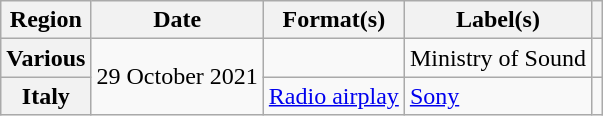<table class="wikitable plainrowheaders">
<tr>
<th scope="col">Region</th>
<th scope="col">Date</th>
<th scope="col">Format(s)</th>
<th scope="col">Label(s)</th>
<th scope="col"></th>
</tr>
<tr>
<th scope="row">Various</th>
<td rowspan="5">29 October 2021</td>
<td></td>
<td>Ministry of Sound</td>
<td></td>
</tr>
<tr>
<th scope="row">Italy</th>
<td><a href='#'>Radio airplay</a></td>
<td><a href='#'>Sony</a></td>
<td></td>
</tr>
</table>
